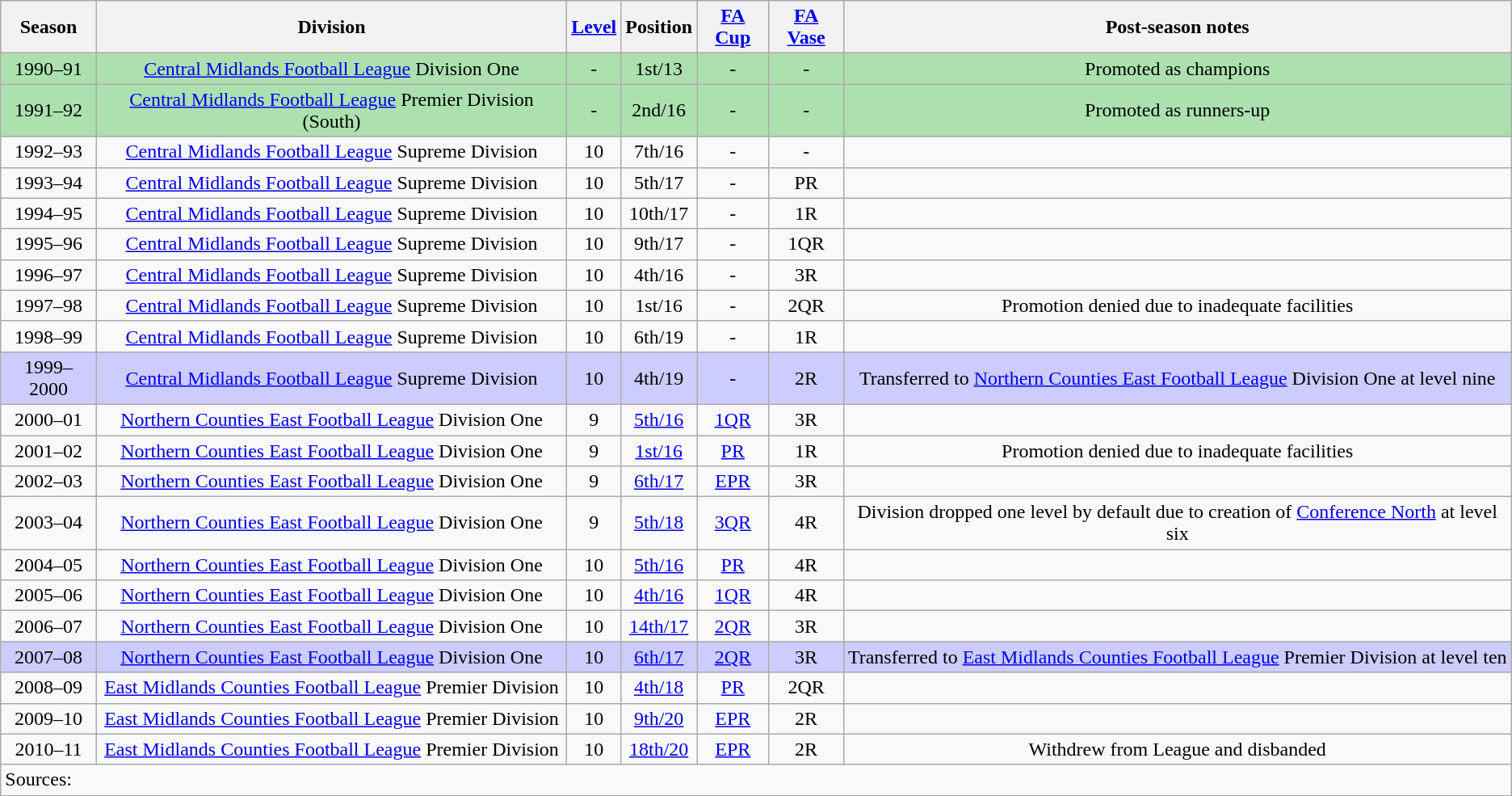<table class="wikitable collapsible" style="text-align:center">
<tr>
<th>Season</th>
<th>Division</th>
<th><a href='#'>Level</a></th>
<th>Position</th>
<th><a href='#'>FA Cup</a></th>
<th><a href='#'>FA Vase</a></th>
<th>Post-season notes</th>
</tr>
<tr bgcolor="#ACE1AF">
<td>1990–91</td>
<td><a href='#'>Central Midlands Football League</a> Division One</td>
<td>-</td>
<td>1st/13</td>
<td>-</td>
<td>-</td>
<td>Promoted as champions</td>
</tr>
<tr bgcolor="#ACE1AF">
<td>1991–92</td>
<td><a href='#'>Central Midlands Football League</a> Premier Division (South)</td>
<td>-</td>
<td>2nd/16</td>
<td>-</td>
<td>-</td>
<td>Promoted as runners-up</td>
</tr>
<tr>
<td>1992–93</td>
<td><a href='#'>Central Midlands Football League</a> Supreme Division</td>
<td>10</td>
<td>7th/16</td>
<td>-</td>
<td>-</td>
<td></td>
</tr>
<tr>
<td>1993–94</td>
<td><a href='#'>Central Midlands Football League</a> Supreme Division</td>
<td>10</td>
<td>5th/17</td>
<td>-</td>
<td>PR</td>
<td></td>
</tr>
<tr>
<td>1994–95</td>
<td><a href='#'>Central Midlands Football League</a> Supreme Division</td>
<td>10</td>
<td>10th/17</td>
<td>-</td>
<td>1R</td>
<td></td>
</tr>
<tr>
<td>1995–96</td>
<td><a href='#'>Central Midlands Football League</a> Supreme Division</td>
<td>10</td>
<td>9th/17</td>
<td>-</td>
<td>1QR</td>
<td></td>
</tr>
<tr>
<td>1996–97</td>
<td><a href='#'>Central Midlands Football League</a> Supreme Division</td>
<td>10</td>
<td>4th/16</td>
<td>-</td>
<td>3R</td>
<td></td>
</tr>
<tr>
<td>1997–98</td>
<td><a href='#'>Central Midlands Football League</a> Supreme Division</td>
<td>10</td>
<td>1st/16</td>
<td>-</td>
<td>2QR</td>
<td>Promotion denied due to inadequate facilities</td>
</tr>
<tr>
<td>1998–99</td>
<td><a href='#'>Central Midlands Football League</a> Supreme Division</td>
<td>10</td>
<td>6th/19</td>
<td>-</td>
<td>1R</td>
<td></td>
</tr>
<tr bgcolor="#CCCCFF">
<td>1999–2000</td>
<td><a href='#'>Central Midlands Football League</a> Supreme Division</td>
<td>10</td>
<td>4th/19</td>
<td>-</td>
<td>2R</td>
<td>Transferred to <a href='#'>Northern Counties East Football League</a> Division One at level nine</td>
</tr>
<tr>
<td>2000–01</td>
<td><a href='#'>Northern Counties East Football League</a> Division One</td>
<td>9</td>
<td><a href='#'>5th/16</a></td>
<td><a href='#'>1QR</a></td>
<td>3R</td>
<td></td>
</tr>
<tr>
<td>2001–02</td>
<td><a href='#'>Northern Counties East Football League</a> Division One</td>
<td>9</td>
<td><a href='#'>1st/16</a></td>
<td><a href='#'>PR</a></td>
<td>1R</td>
<td>Promotion denied due to inadequate facilities</td>
</tr>
<tr>
<td>2002–03</td>
<td><a href='#'>Northern Counties East Football League</a> Division One</td>
<td>9</td>
<td><a href='#'>6th/17</a></td>
<td><a href='#'>EPR</a></td>
<td>3R</td>
<td></td>
</tr>
<tr>
<td>2003–04</td>
<td><a href='#'>Northern Counties East Football League</a> Division One</td>
<td>9</td>
<td><a href='#'>5th/18</a></td>
<td><a href='#'>3QR</a></td>
<td>4R</td>
<td>Division dropped one level by default due to creation of <a href='#'>Conference North</a> at level six</td>
</tr>
<tr>
<td>2004–05</td>
<td><a href='#'>Northern Counties East Football League</a> Division One</td>
<td>10</td>
<td><a href='#'>5th/16</a></td>
<td><a href='#'>PR</a></td>
<td>4R</td>
<td></td>
</tr>
<tr>
<td>2005–06</td>
<td><a href='#'>Northern Counties East Football League</a> Division One</td>
<td>10</td>
<td><a href='#'>4th/16</a></td>
<td><a href='#'>1QR</a></td>
<td>4R</td>
<td></td>
</tr>
<tr>
<td>2006–07</td>
<td><a href='#'>Northern Counties East Football League</a> Division One</td>
<td>10</td>
<td><a href='#'>14th/17</a></td>
<td><a href='#'>2QR</a></td>
<td>3R</td>
<td></td>
</tr>
<tr bgcolor="#CCCCFF">
<td>2007–08</td>
<td><a href='#'>Northern Counties East Football League</a> Division One</td>
<td>10</td>
<td><a href='#'>6th/17</a></td>
<td><a href='#'>2QR</a></td>
<td>3R</td>
<td>Transferred to <a href='#'>East Midlands Counties Football League</a> Premier Division at level ten</td>
</tr>
<tr>
<td>2008–09</td>
<td><a href='#'>East Midlands Counties Football League</a> Premier Division</td>
<td>10</td>
<td><a href='#'>4th/18</a></td>
<td><a href='#'>PR</a></td>
<td>2QR</td>
<td></td>
</tr>
<tr>
<td>2009–10</td>
<td><a href='#'>East Midlands Counties Football League</a> Premier Division</td>
<td>10</td>
<td><a href='#'>9th/20</a></td>
<td><a href='#'>EPR</a></td>
<td>2R</td>
<td></td>
</tr>
<tr>
<td>2010–11</td>
<td><a href='#'>East Midlands Counties Football League</a> Premier Division</td>
<td>10</td>
<td><a href='#'>18th/20</a></td>
<td><a href='#'>EPR</a></td>
<td>2R</td>
<td>Withdrew from League and disbanded</td>
</tr>
<tr>
<td align=left colspan=7>Sources:</td>
</tr>
<tr>
</tr>
</table>
